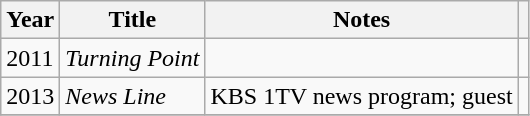<table class="wikitable">
<tr>
<th>Year</th>
<th>Title</th>
<th>Notes</th>
<th></th>
</tr>
<tr>
<td>2011</td>
<td><em>Turning Point</em></td>
<td></td>
<td></td>
</tr>
<tr>
<td>2013</td>
<td><em>News Line</em></td>
<td>KBS 1TV news program; guest</td>
<td></td>
</tr>
<tr>
</tr>
</table>
